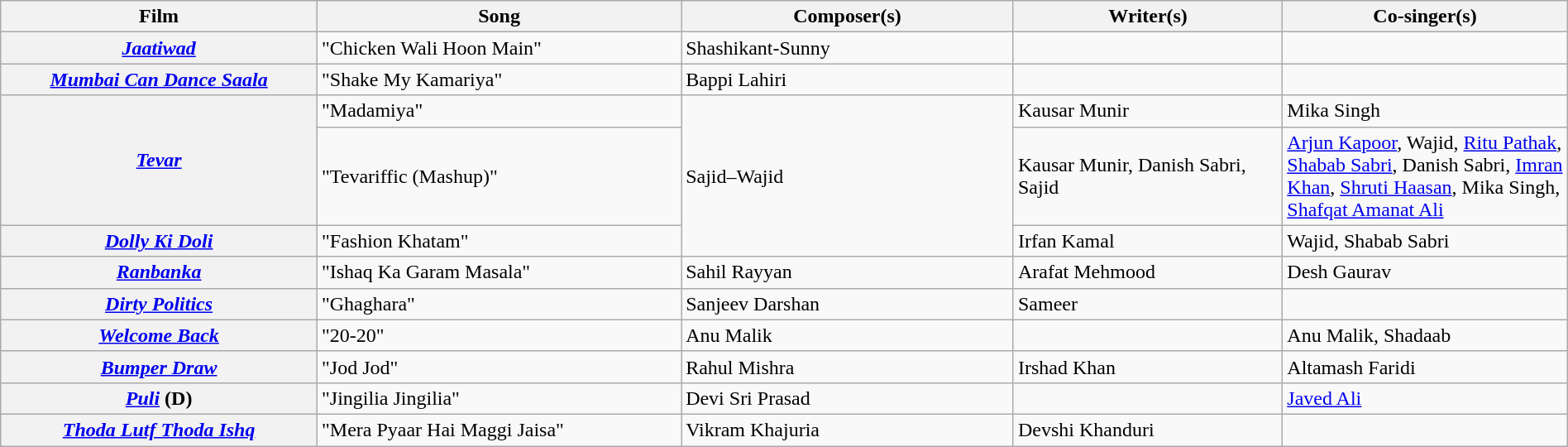<table class="wikitable plainrowheaders" width="100%" textcolor:#000;">
<tr>
<th scope="col" width=20%><strong>Film</strong></th>
<th scope="col" width=23%><strong>Song</strong></th>
<th scope="col" width=21%><strong>Composer(s)</strong></th>
<th scope="col" width=17%><strong>Writer(s)</strong></th>
<th scope="col" width=18%><strong>Co-singer(s)</strong></th>
</tr>
<tr>
<th scope="row"><em><a href='#'>Jaatiwad</a></em></th>
<td>"Chicken Wali Hoon Main"</td>
<td>Shashikant-Sunny</td>
<td></td>
<td></td>
</tr>
<tr>
<th scope="row"><em><a href='#'>Mumbai Can Dance Saala</a></em></th>
<td>"Shake My Kamariya"</td>
<td>Bappi Lahiri</td>
<td></td>
<td></td>
</tr>
<tr>
<th rowspan="2" scope="row"><em><a href='#'>Tevar</a></em></th>
<td>"Madamiya"</td>
<td rowspan="3">Sajid–Wajid</td>
<td>Kausar Munir</td>
<td>Mika Singh</td>
</tr>
<tr>
<td>"Tevariffic (Mashup)"</td>
<td>Kausar Munir, Danish Sabri, Sajid</td>
<td><a href='#'>Arjun Kapoor</a>, Wajid, <a href='#'>Ritu Pathak</a>, <a href='#'>Shabab Sabri</a>, Danish Sabri, <a href='#'>Imran Khan</a>, <a href='#'>Shruti Haasan</a>, Mika Singh, <a href='#'>Shafqat Amanat Ali</a></td>
</tr>
<tr>
<th scope="row"><em><a href='#'>Dolly Ki Doli</a></em></th>
<td>"Fashion Khatam"</td>
<td>Irfan Kamal</td>
<td>Wajid, Shabab Sabri</td>
</tr>
<tr>
<th scope="row"><em><a href='#'>Ranbanka</a></em></th>
<td>"Ishaq Ka Garam Masala"</td>
<td>Sahil Rayyan</td>
<td>Arafat Mehmood</td>
<td>Desh Gaurav</td>
</tr>
<tr>
<th scope="row"><em><a href='#'>Dirty Politics</a></em></th>
<td>"Ghaghara"</td>
<td>Sanjeev Darshan</td>
<td>Sameer</td>
<td></td>
</tr>
<tr>
<th scope="row"><em><a href='#'>Welcome Back</a></em></th>
<td>"20-20"</td>
<td>Anu Malik</td>
<td></td>
<td>Anu Malik, Shadaab</td>
</tr>
<tr>
<th scope="row"><em><a href='#'>Bumper Draw</a></em></th>
<td>"Jod Jod"</td>
<td>Rahul Mishra</td>
<td>Irshad Khan</td>
<td>Altamash Faridi</td>
</tr>
<tr>
<th scope="row"><em><a href='#'>Puli</a></em> (D)</th>
<td>"Jingilia Jingilia"</td>
<td>Devi Sri Prasad</td>
<td></td>
<td><a href='#'>Javed Ali</a></td>
</tr>
<tr>
<th scope="row"><em><a href='#'>Thoda Lutf Thoda Ishq</a></em></th>
<td>"Mera Pyaar Hai Maggi Jaisa"</td>
<td>Vikram Khajuria</td>
<td>Devshi Khanduri</td>
<td></td>
</tr>
</table>
